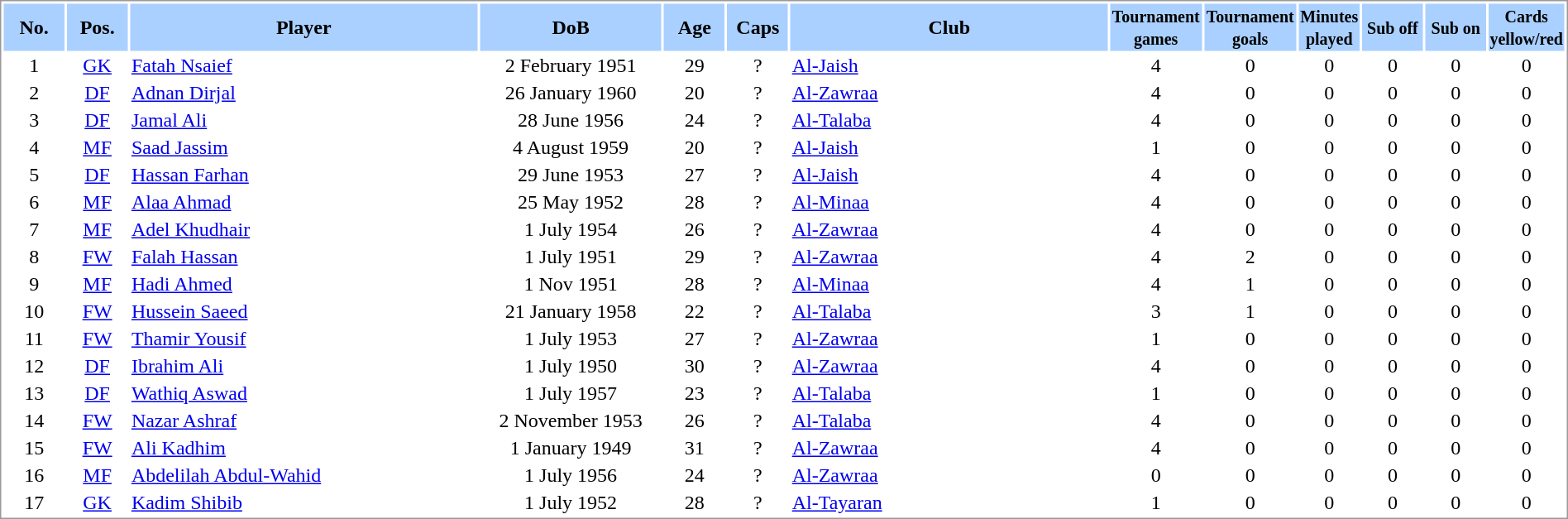<table border="0" width="100%" style="border: 1px solid #999; background-color:#FFFFFF; text-align:center">
<tr align="center" bgcolor="#AAD0FF">
<th width=4%>No.</th>
<th width=4%>Pos.</th>
<th width=23%>Player</th>
<th width=12%>DoB</th>
<th width=4%>Age</th>
<th width=4%>Caps</th>
<th width=21%>Club</th>
<th width=6%><small>Tournament<br>games</small></th>
<th width=6%><small>Tournament<br>goals</small></th>
<th width=4%><small>Minutes<br>played</small></th>
<th width=4%><small>Sub off</small></th>
<th width=4%><small>Sub on</small></th>
<th width=4%><small>Cards<br>yellow/red</small></th>
</tr>
<tr>
<td>1</td>
<td><a href='#'>GK</a></td>
<td align="left"><a href='#'>Fatah Nsaief</a></td>
<td>2 February 1951</td>
<td>29</td>
<td>?</td>
<td align="left"> <a href='#'>Al-Jaish</a></td>
<td>4</td>
<td>0</td>
<td>0</td>
<td>0</td>
<td>0</td>
<td>0</td>
</tr>
<tr>
<td>2</td>
<td><a href='#'>DF</a></td>
<td align="left"><a href='#'>Adnan Dirjal</a></td>
<td>26 January 1960</td>
<td>20</td>
<td>?</td>
<td align="left"> <a href='#'>Al-Zawraa</a></td>
<td>4</td>
<td>0</td>
<td>0</td>
<td>0</td>
<td>0</td>
<td>0</td>
</tr>
<tr>
<td>3</td>
<td><a href='#'>DF</a></td>
<td align="left"><a href='#'>Jamal Ali</a></td>
<td>28 June 1956</td>
<td>24</td>
<td>?</td>
<td align="left"> <a href='#'>Al-Talaba</a></td>
<td>4</td>
<td>0</td>
<td>0</td>
<td>0</td>
<td>0</td>
<td>0</td>
</tr>
<tr>
<td>4</td>
<td><a href='#'>MF</a></td>
<td align="left"><a href='#'>Saad Jassim</a></td>
<td>4 August 1959</td>
<td>20</td>
<td>?</td>
<td align="left"> <a href='#'>Al-Jaish</a></td>
<td>1</td>
<td>0</td>
<td>0</td>
<td>0</td>
<td>0</td>
<td>0</td>
</tr>
<tr>
<td>5</td>
<td><a href='#'>DF</a></td>
<td align="left"><a href='#'>Hassan Farhan</a></td>
<td>29 June 1953</td>
<td>27</td>
<td>?</td>
<td align="left"> <a href='#'>Al-Jaish</a></td>
<td>4</td>
<td>0</td>
<td>0</td>
<td>0</td>
<td>0</td>
<td>0</td>
</tr>
<tr>
<td>6</td>
<td><a href='#'>MF</a></td>
<td align="left"><a href='#'>Alaa Ahmad</a></td>
<td>25 May 1952</td>
<td>28</td>
<td>?</td>
<td align="left"> <a href='#'>Al-Minaa</a></td>
<td>4</td>
<td>0</td>
<td>0</td>
<td>0</td>
<td>0</td>
<td>0</td>
</tr>
<tr>
<td>7</td>
<td><a href='#'>MF</a></td>
<td align="left"><a href='#'>Adel Khudhair</a></td>
<td>1 July 1954</td>
<td>26</td>
<td>?</td>
<td align="left"> <a href='#'>Al-Zawraa</a></td>
<td>4</td>
<td>0</td>
<td>0</td>
<td>0</td>
<td>0</td>
<td>0</td>
</tr>
<tr>
<td>8</td>
<td><a href='#'>FW</a></td>
<td align="left"><a href='#'>Falah Hassan</a></td>
<td>1 July 1951</td>
<td>29</td>
<td>?</td>
<td align="left"> <a href='#'>Al-Zawraa</a></td>
<td>4</td>
<td>2</td>
<td>0</td>
<td>0</td>
<td>0</td>
<td>0</td>
</tr>
<tr>
<td>9</td>
<td><a href='#'>MF</a></td>
<td align="left"><a href='#'>Hadi Ahmed</a></td>
<td>1 Nov 1951</td>
<td>28</td>
<td>?</td>
<td align="left"> <a href='#'>Al-Minaa</a></td>
<td>4</td>
<td>1</td>
<td>0</td>
<td>0</td>
<td>0</td>
<td>0</td>
</tr>
<tr>
<td>10</td>
<td><a href='#'>FW</a></td>
<td align="left"><a href='#'>Hussein Saeed</a></td>
<td>21 January 1958</td>
<td>22</td>
<td>?</td>
<td align="left"> <a href='#'>Al-Talaba</a></td>
<td>3</td>
<td>1</td>
<td>0</td>
<td>0</td>
<td>0</td>
<td>0</td>
</tr>
<tr>
<td>11</td>
<td><a href='#'>FW</a></td>
<td align="left"><a href='#'>Thamir Yousif</a></td>
<td>1 July 1953</td>
<td>27</td>
<td>?</td>
<td align="left"> <a href='#'>Al-Zawraa</a></td>
<td>1</td>
<td>0</td>
<td>0</td>
<td>0</td>
<td>0</td>
<td>0</td>
</tr>
<tr>
<td>12</td>
<td><a href='#'>DF</a></td>
<td align="left"><a href='#'>Ibrahim Ali</a></td>
<td>1 July 1950</td>
<td>30</td>
<td>?</td>
<td align="left"> <a href='#'>Al-Zawraa</a></td>
<td>4</td>
<td>0</td>
<td>0</td>
<td>0</td>
<td>0</td>
<td>0</td>
</tr>
<tr>
<td>13</td>
<td><a href='#'>DF</a></td>
<td align="left"><a href='#'>Wathiq Aswad</a></td>
<td>1 July 1957</td>
<td>23</td>
<td>?</td>
<td align="left"> <a href='#'>Al-Talaba</a></td>
<td>1</td>
<td>0</td>
<td>0</td>
<td>0</td>
<td>0</td>
<td>0</td>
</tr>
<tr>
<td>14</td>
<td><a href='#'>FW</a></td>
<td align="left"><a href='#'>Nazar Ashraf</a></td>
<td>2 November 1953</td>
<td>26</td>
<td>?</td>
<td align="left"> <a href='#'>Al-Talaba</a></td>
<td>4</td>
<td>0</td>
<td>0</td>
<td>0</td>
<td>0</td>
<td>0</td>
</tr>
<tr>
<td>15</td>
<td><a href='#'>FW</a></td>
<td align="left"><a href='#'>Ali Kadhim</a></td>
<td>1 January 1949</td>
<td>31</td>
<td>?</td>
<td align="left"> <a href='#'>Al-Zawraa</a></td>
<td>4</td>
<td>0</td>
<td>0</td>
<td>0</td>
<td>0</td>
<td>0</td>
</tr>
<tr>
<td>16</td>
<td><a href='#'>MF</a></td>
<td align="left"><a href='#'>Abdelilah Abdul-Wahid</a></td>
<td>1 July 1956</td>
<td>24</td>
<td>?</td>
<td align="left"> <a href='#'>Al-Zawraa</a></td>
<td>0</td>
<td>0</td>
<td>0</td>
<td>0</td>
<td>0</td>
<td>0</td>
</tr>
<tr>
<td>17</td>
<td><a href='#'>GK</a></td>
<td align="left"><a href='#'>Kadim Shibib</a></td>
<td>1 July 1952</td>
<td>28</td>
<td>?</td>
<td align="left"> <a href='#'>Al-Tayaran</a></td>
<td>1</td>
<td>0</td>
<td>0</td>
<td>0</td>
<td>0</td>
<td>0</td>
</tr>
</table>
